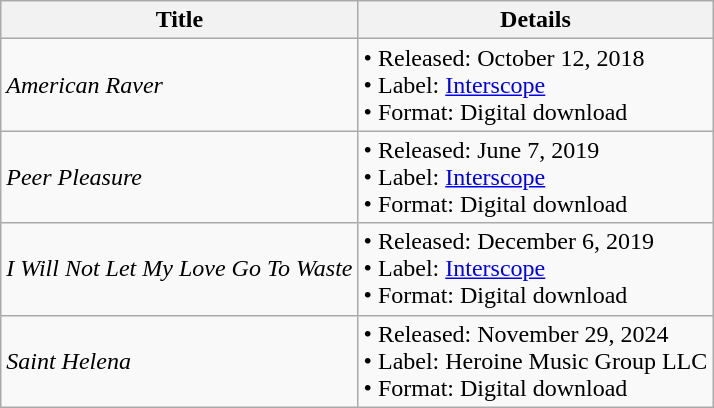<table class="wikitable">
<tr>
<th>Title</th>
<th>Details</th>
</tr>
<tr>
<td><em>American Raver</em></td>
<td>• Released: October 12, 2018<br>• Label: <a href='#'>Interscope</a><br>• Format: Digital download</td>
</tr>
<tr>
<td><em>Peer Pleasure</em></td>
<td>• Released: June 7, 2019<br>• Label: <a href='#'>Interscope</a><br>• Format: Digital download</td>
</tr>
<tr>
<td><em>I Will Not Let My Love Go To Waste</em></td>
<td>• Released: December 6, 2019<br>• Label: <a href='#'>Interscope</a><br>• Format: Digital download</td>
</tr>
<tr>
<td><em>Saint Helena</em></td>
<td>• Released: November 29, 2024<br>• Label: Heroine Music Group LLC<br>• Format: Digital download</td>
</tr>
</table>
